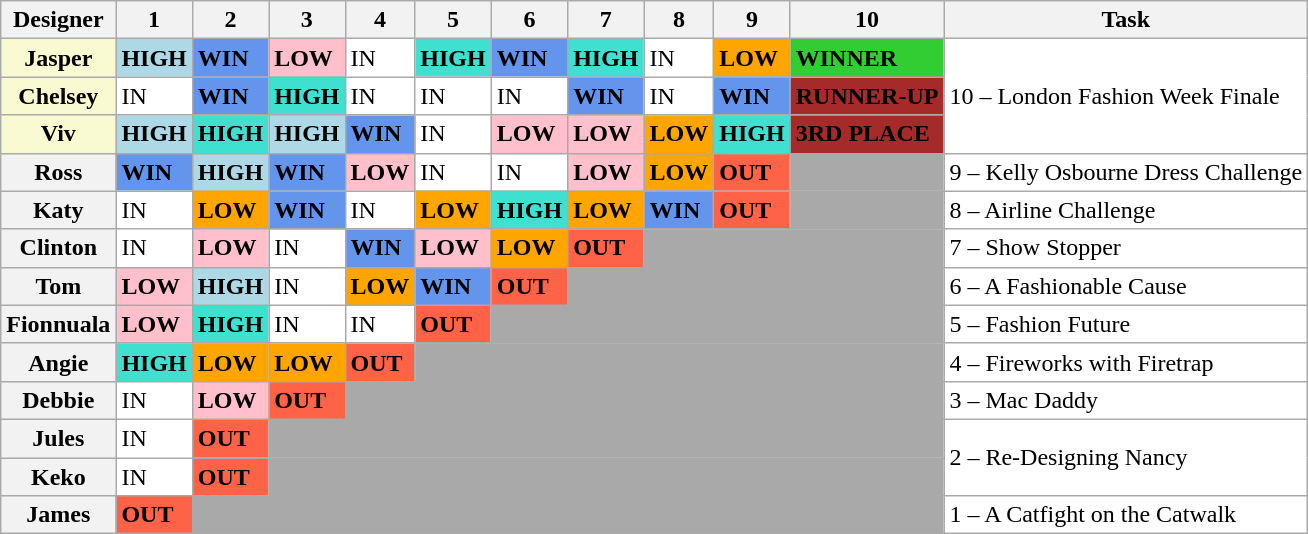<table class="wikitable" style="background:#ffffff;" style="text-align:center">
<tr>
<th>Designer</th>
<th>1</th>
<th>2</th>
<th>3</th>
<th>4</th>
<th>5</th>
<th>6</th>
<th>7</th>
<th>8</th>
<th>9</th>
<th>10</th>
<th>Task</th>
</tr>
<tr>
<th style="background:#FAFAD2;">Jasper</th>
<td style="background:lightblue"><strong>HIGH</strong></td>
<td style="background:cornflowerblue"><strong>WIN</strong></td>
<td style="background:pink"><strong>LOW</strong></td>
<td>IN</td>
<td style="background:turquoise"><strong>HIGH</strong></td>
<td style="background:cornflowerblue"><strong>WIN</strong></td>
<td style="background:turquoise"><strong>HIGH</strong></td>
<td>IN</td>
<td style="background:orange"><strong>LOW</strong></td>
<td style="background:limegreen"><strong>WINNER</strong></td>
<td rowspan="3">10 – London Fashion Week Finale</td>
</tr>
<tr>
<th style="background:#FAFAD2;">Chelsey</th>
<td>IN</td>
<td style="background:cornflowerblue"><strong>WIN</strong></td>
<td style="background:turquoise"><strong>HIGH</strong></td>
<td>IN</td>
<td>IN</td>
<td>IN</td>
<td style="background:cornflowerblue"><strong>WIN</strong></td>
<td>IN</td>
<td style="background:cornflowerblue"><strong>WIN</strong></td>
<td style="background:brown"><strong>RUNNER-UP </strong></td>
</tr>
<tr>
<th style="background:#FAFAD2;">Viv</th>
<td style="background:lightblue"><strong>HIGH</strong></td>
<td style="background:turquoise"><strong>HIGH</strong></td>
<td style="background:lightblue"><strong>HIGH</strong></td>
<td style="background:cornflowerblue"><strong>WIN</strong></td>
<td>IN</td>
<td style="background:pink"><strong>LOW</strong></td>
<td style="background:pink"><strong>LOW</strong></td>
<td style="background:orange"><strong>LOW</strong></td>
<td style="background:turquoise"><strong>HIGH</strong></td>
<td style="background:brown"><strong>3RD PLACE</strong></td>
</tr>
<tr>
<th>Ross</th>
<td style="background:cornflowerblue"><strong>WIN</strong></td>
<td style="background:lightblue"><strong>HIGH</strong></td>
<td style="background:cornflowerblue"><strong>WIN</strong></td>
<td style="background:pink"><strong>LOW</strong></td>
<td>IN</td>
<td>IN</td>
<td style="background:pink"><strong>LOW</strong></td>
<td style="background:orange"><strong>LOW</strong></td>
<td style="background:tomato"><strong>OUT</strong></td>
<td colspan=1 style="background:darkgray;"></td>
<td>9 – Kelly Osbourne Dress Challenge</td>
</tr>
<tr>
<th>Katy</th>
<td>IN</td>
<td style="background:orange"><strong>LOW</strong></td>
<td style="background:cornflowerblue"><strong>WIN</strong></td>
<td>IN</td>
<td style="background:orange"><strong>LOW</strong></td>
<td style="background:turquoise"><strong>HIGH</strong></td>
<td style="background:orange"><strong>LOW</strong></td>
<td style="background:cornflowerblue"><strong>WIN</strong></td>
<td style="background:tomato"><strong>OUT</strong></td>
<td colspan=1 style="background:darkgray;"></td>
<td>8 – Airline Challenge</td>
</tr>
<tr>
<th>Clinton</th>
<td>IN</td>
<td style="background:pink"><strong>LOW</strong></td>
<td>IN</td>
<td style="background:cornflowerblue"><strong>WIN</strong></td>
<td style="background:pink"><strong>LOW</strong></td>
<td style="background:orange"><strong>LOW</strong></td>
<td style="background:tomato"><strong>OUT</strong></td>
<td colspan=3 style="background:darkgray;"></td>
<td>7 – Show Stopper</td>
</tr>
<tr>
<th>Tom</th>
<td style="background:pink"><strong>LOW</strong></td>
<td style="background:lightblue"><strong>HIGH</strong></td>
<td>IN</td>
<td style="background:orange"><strong>LOW</strong></td>
<td style="background:cornflowerblue"><strong>WIN</strong></td>
<td style="background:tomato"><strong>OUT</strong></td>
<td colspan=4 style="background:darkgray;"></td>
<td>6 – A Fashionable Cause</td>
</tr>
<tr>
<th>Fionnuala</th>
<td style="background:pink"><strong>LOW</strong></td>
<td style="background:turquoise"><strong>HIGH</strong></td>
<td>IN</td>
<td>IN</td>
<td style="background:tomato"><strong>OUT</strong></td>
<td colspan=5 style="background:darkgray;"></td>
<td>5 – Fashion Future</td>
</tr>
<tr>
<th>Angie</th>
<td style="background:turquoise"><strong>HIGH</strong></td>
<td style="background:orange"><strong>LOW</strong></td>
<td style="background:orange"><strong>LOW</strong></td>
<td style="background:tomato"><strong>OUT</strong></td>
<td colspan=6 style="background:darkgray;"></td>
<td>4 – Fireworks with Firetrap</td>
</tr>
<tr>
<th>Debbie</th>
<td>IN</td>
<td style="background:pink"><strong>LOW</strong></td>
<td style="background:tomato"><strong>OUT</strong></td>
<td colspan=7 style="background:darkgray;"></td>
<td>3 – Mac Daddy</td>
</tr>
<tr>
<th>Jules</th>
<td>IN</td>
<td style="background:tomato"><strong>OUT</strong></td>
<td colspan=8 style="background:darkgray;"></td>
<td rowspan="2">2 – Re-Designing Nancy</td>
</tr>
<tr>
<th>Keko</th>
<td>IN</td>
<td style="background:tomato"><strong>OUT</strong></td>
<td colspan=8 style="background:darkgray;"></td>
</tr>
<tr>
<th>James</th>
<td style="background:tomato"><strong>OUT</strong></td>
<td colspan=9 style="background:darkgray;"></td>
<td>1 – A Catfight on the Catwalk</td>
</tr>
</table>
